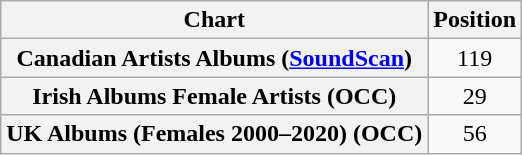<table class="wikitable sortable plainrowheaders" style="text-align:center">
<tr>
<th scope="col">Chart</th>
<th scope="col">Position</th>
</tr>
<tr>
<th scope="row">Canadian Artists Albums (<a href='#'>SoundScan</a>)</th>
<td>119</td>
</tr>
<tr>
<th scope="row">Irish Albums Female Artists (OCC)</th>
<td>29</td>
</tr>
<tr>
<th scope="row">UK Albums (Females 2000–2020) (OCC)</th>
<td>56</td>
</tr>
</table>
